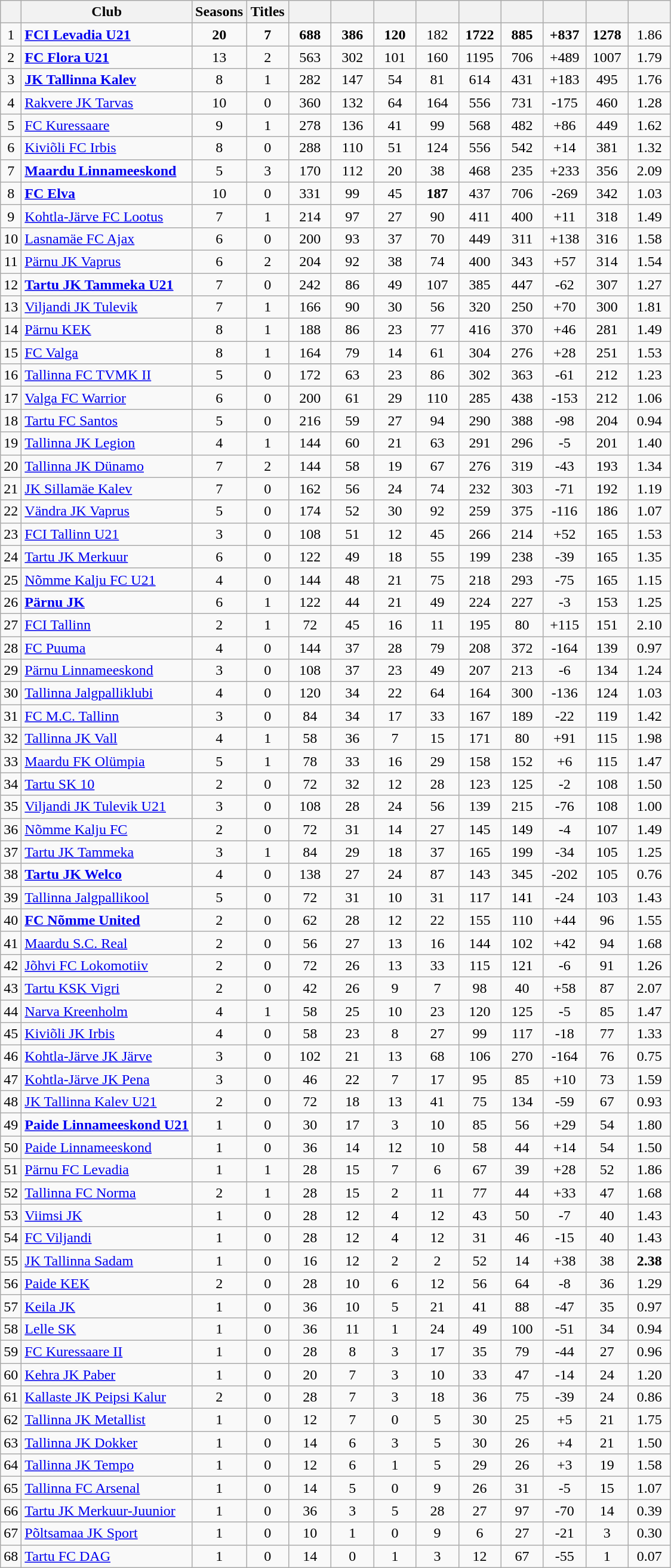<table class="wikitable sortable" style="text-align:center">
<tr>
<th> <br></th>
<th>Club <br></th>
<th width=40>Seasons <br></th>
<th width=40>Titles <br></th>
<th width=40> <br></th>
<th width=40> <br></th>
<th width=40> <br></th>
<th width=40> <br></th>
<th width=40> <br></th>
<th width=40> <br></th>
<th width=40> <br></th>
<th width=40> <br></th>
<th width=40> <br></th>
</tr>
<tr>
<td>1</td>
<td align=left><strong><a href='#'>FCI Levadia U21</a></strong></td>
<td><strong>20</strong></td>
<td><strong>7</strong></td>
<td><strong>688</strong></td>
<td><strong>386</strong></td>
<td><strong>120</strong></td>
<td>182</td>
<td><strong>1722</strong></td>
<td><strong>885</strong></td>
<td><strong>+837</strong></td>
<td><strong>1278</strong></td>
<td>1.86</td>
</tr>
<tr>
<td>2</td>
<td align=left><strong><a href='#'>FC Flora U21</a></strong></td>
<td>13</td>
<td>2</td>
<td>563</td>
<td>302</td>
<td>101</td>
<td>160</td>
<td>1195</td>
<td>706</td>
<td>+489</td>
<td>1007</td>
<td>1.79</td>
</tr>
<tr>
<td>3</td>
<td align=left><strong><a href='#'>JK Tallinna Kalev</a></strong></td>
<td>8</td>
<td>1</td>
<td>282</td>
<td>147</td>
<td>54</td>
<td>81</td>
<td>614</td>
<td>431</td>
<td>+183</td>
<td>495</td>
<td>1.76</td>
</tr>
<tr>
<td>4</td>
<td align=left><a href='#'>Rakvere JK Tarvas</a></td>
<td>10</td>
<td>0</td>
<td>360</td>
<td>132</td>
<td>64</td>
<td>164</td>
<td>556</td>
<td>731</td>
<td>-175</td>
<td>460</td>
<td>1.28</td>
</tr>
<tr>
<td>5</td>
<td align=left><a href='#'>FC Kuressaare</a></td>
<td>9</td>
<td>1</td>
<td>278</td>
<td>136</td>
<td>41</td>
<td>99</td>
<td>568</td>
<td>482</td>
<td>+86</td>
<td>449</td>
<td>1.62</td>
</tr>
<tr>
<td>6</td>
<td align=left><a href='#'>Kiviõli FC Irbis</a></td>
<td>8</td>
<td>0</td>
<td>288</td>
<td>110</td>
<td>51</td>
<td>124</td>
<td>556</td>
<td>542</td>
<td>+14</td>
<td>381</td>
<td>1.32</td>
</tr>
<tr>
<td>7</td>
<td align=left><strong><a href='#'>Maardu Linnameeskond</a></strong></td>
<td>5</td>
<td>3</td>
<td>170</td>
<td>112</td>
<td>20</td>
<td>38</td>
<td>468</td>
<td>235</td>
<td>+233</td>
<td>356</td>
<td>2.09</td>
</tr>
<tr>
<td>8</td>
<td align=left><strong><a href='#'>FC Elva</a></strong></td>
<td>10</td>
<td>0</td>
<td>331</td>
<td>99</td>
<td>45</td>
<td><strong>187</strong></td>
<td>437</td>
<td>706</td>
<td>-269</td>
<td>342</td>
<td>1.03</td>
</tr>
<tr>
<td>9</td>
<td align=left><a href='#'>Kohtla-Järve FC Lootus</a></td>
<td>7</td>
<td>1</td>
<td>214</td>
<td>97</td>
<td>27</td>
<td>90</td>
<td>411</td>
<td>400</td>
<td>+11</td>
<td>318</td>
<td>1.49</td>
</tr>
<tr>
<td>10</td>
<td align=left><a href='#'>Lasnamäe FC Ajax</a></td>
<td>6</td>
<td>0</td>
<td>200</td>
<td>93</td>
<td>37</td>
<td>70</td>
<td>449</td>
<td>311</td>
<td>+138</td>
<td>316</td>
<td>1.58</td>
</tr>
<tr>
<td>11</td>
<td align=left><a href='#'>Pärnu JK Vaprus</a></td>
<td>6</td>
<td>2</td>
<td>204</td>
<td>92</td>
<td>38</td>
<td>74</td>
<td>400</td>
<td>343</td>
<td>+57</td>
<td>314</td>
<td>1.54</td>
</tr>
<tr>
<td>12</td>
<td align=left><strong><a href='#'>Tartu JK Tammeka U21</a></strong></td>
<td>7</td>
<td>0</td>
<td>242</td>
<td>86</td>
<td>49</td>
<td>107</td>
<td>385</td>
<td>447</td>
<td>-62</td>
<td>307</td>
<td>1.27</td>
</tr>
<tr>
<td>13</td>
<td align=left><a href='#'>Viljandi JK Tulevik</a></td>
<td>7</td>
<td>1</td>
<td>166</td>
<td>90</td>
<td>30</td>
<td>56</td>
<td>320</td>
<td>250</td>
<td>+70</td>
<td>300</td>
<td>1.81</td>
</tr>
<tr>
<td>14</td>
<td align=left><a href='#'>Pärnu KEK</a></td>
<td>8</td>
<td>1</td>
<td>188</td>
<td>86</td>
<td>23</td>
<td>77</td>
<td>416</td>
<td>370</td>
<td>+46</td>
<td>281</td>
<td>1.49</td>
</tr>
<tr>
<td>15</td>
<td align=left><a href='#'>FC Valga</a></td>
<td>8</td>
<td>1</td>
<td>164</td>
<td>79</td>
<td>14</td>
<td>61</td>
<td>304</td>
<td>276</td>
<td>+28</td>
<td>251</td>
<td>1.53</td>
</tr>
<tr>
<td>16</td>
<td align=left><a href='#'>Tallinna FC TVMK II</a></td>
<td>5</td>
<td>0</td>
<td>172</td>
<td>63</td>
<td>23</td>
<td>86</td>
<td>302</td>
<td>363</td>
<td>-61</td>
<td>212</td>
<td>1.23</td>
</tr>
<tr>
<td>17</td>
<td align=left><a href='#'>Valga FC Warrior</a></td>
<td>6</td>
<td>0</td>
<td>200</td>
<td>61</td>
<td>29</td>
<td>110</td>
<td>285</td>
<td>438</td>
<td>-153</td>
<td>212</td>
<td>1.06</td>
</tr>
<tr>
<td>18</td>
<td align=left><a href='#'>Tartu FC Santos</a></td>
<td>5</td>
<td>0</td>
<td>216</td>
<td>59</td>
<td>27</td>
<td>94</td>
<td>290</td>
<td>388</td>
<td>-98</td>
<td>204</td>
<td>0.94</td>
</tr>
<tr>
<td>19</td>
<td align=left><a href='#'>Tallinna JK Legion</a></td>
<td>4</td>
<td>1</td>
<td>144</td>
<td>60</td>
<td>21</td>
<td>63</td>
<td>291</td>
<td>296</td>
<td>-5</td>
<td>201</td>
<td>1.40</td>
</tr>
<tr>
<td>20</td>
<td align=left><a href='#'>Tallinna JK Dünamo</a></td>
<td>7</td>
<td>2</td>
<td>144</td>
<td>58</td>
<td>19</td>
<td>67</td>
<td>276</td>
<td>319</td>
<td>-43</td>
<td>193</td>
<td>1.34</td>
</tr>
<tr>
<td>21</td>
<td align=left><a href='#'>JK Sillamäe Kalev</a></td>
<td>7</td>
<td>0</td>
<td>162</td>
<td>56</td>
<td>24</td>
<td>74</td>
<td>232</td>
<td>303</td>
<td>-71</td>
<td>192</td>
<td>1.19</td>
</tr>
<tr>
<td>22</td>
<td align=left><a href='#'>Vändra JK Vaprus</a></td>
<td>5</td>
<td>0</td>
<td>174</td>
<td>52</td>
<td>30</td>
<td>92</td>
<td>259</td>
<td>375</td>
<td>-116</td>
<td>186</td>
<td>1.07</td>
</tr>
<tr>
<td>23</td>
<td align=left><a href='#'>FCI Tallinn U21</a></td>
<td>3</td>
<td>0</td>
<td>108</td>
<td>51</td>
<td>12</td>
<td>45</td>
<td>266</td>
<td>214</td>
<td>+52</td>
<td>165</td>
<td>1.53</td>
</tr>
<tr>
<td>24</td>
<td align=left><a href='#'>Tartu JK Merkuur</a></td>
<td>6</td>
<td>0</td>
<td>122</td>
<td>49</td>
<td>18</td>
<td>55</td>
<td>199</td>
<td>238</td>
<td>-39</td>
<td>165</td>
<td>1.35</td>
</tr>
<tr>
<td>25</td>
<td align=left><a href='#'>Nõmme Kalju FC U21</a></td>
<td>4</td>
<td>0</td>
<td>144</td>
<td>48</td>
<td>21</td>
<td>75</td>
<td>218</td>
<td>293</td>
<td>-75</td>
<td>165</td>
<td>1.15</td>
</tr>
<tr>
<td>26</td>
<td align=left><strong><a href='#'>Pärnu JK</a></strong></td>
<td>6</td>
<td>1</td>
<td>122</td>
<td>44</td>
<td>21</td>
<td>49</td>
<td>224</td>
<td>227</td>
<td>-3</td>
<td>153</td>
<td>1.25</td>
</tr>
<tr>
<td>27</td>
<td align=left><a href='#'>FCI Tallinn</a></td>
<td>2</td>
<td>1</td>
<td>72</td>
<td>45</td>
<td>16</td>
<td>11</td>
<td>195</td>
<td>80</td>
<td>+115</td>
<td>151</td>
<td>2.10</td>
</tr>
<tr>
<td>28</td>
<td align=left><a href='#'>FC Puuma</a></td>
<td>4</td>
<td>0</td>
<td>144</td>
<td>37</td>
<td>28</td>
<td>79</td>
<td>208</td>
<td>372</td>
<td>-164</td>
<td>139</td>
<td>0.97</td>
</tr>
<tr>
<td>29</td>
<td align=left><a href='#'>Pärnu Linnameeskond</a></td>
<td>3</td>
<td>0</td>
<td>108</td>
<td>37</td>
<td>23</td>
<td>49</td>
<td>207</td>
<td>213</td>
<td>-6</td>
<td>134</td>
<td>1.24</td>
</tr>
<tr>
<td>30</td>
<td align=left><a href='#'>Tallinna Jalgpalliklubi</a></td>
<td>4</td>
<td>0</td>
<td>120</td>
<td>34</td>
<td>22</td>
<td>64</td>
<td>164</td>
<td>300</td>
<td>-136</td>
<td>124</td>
<td>1.03</td>
</tr>
<tr>
<td>31</td>
<td align=left><a href='#'>FC M.C. Tallinn</a></td>
<td>3</td>
<td>0</td>
<td>84</td>
<td>34</td>
<td>17</td>
<td>33</td>
<td>167</td>
<td>189</td>
<td>-22</td>
<td>119</td>
<td>1.42</td>
</tr>
<tr>
<td>32</td>
<td align=left><a href='#'>Tallinna JK Vall</a></td>
<td>4</td>
<td>1</td>
<td>58</td>
<td>36</td>
<td>7</td>
<td>15</td>
<td>171</td>
<td>80</td>
<td>+91</td>
<td>115</td>
<td>1.98</td>
</tr>
<tr>
<td>33</td>
<td align=left><a href='#'>Maardu FK Olümpia</a></td>
<td>5</td>
<td>1</td>
<td>78</td>
<td>33</td>
<td>16</td>
<td>29</td>
<td>158</td>
<td>152</td>
<td>+6</td>
<td>115</td>
<td>1.47</td>
</tr>
<tr>
<td>34</td>
<td align=left><a href='#'>Tartu SK 10</a></td>
<td>2</td>
<td>0</td>
<td>72</td>
<td>32</td>
<td>12</td>
<td>28</td>
<td>123</td>
<td>125</td>
<td>-2</td>
<td>108</td>
<td>1.50</td>
</tr>
<tr>
<td>35</td>
<td align=left><a href='#'>Viljandi JK Tulevik U21</a></td>
<td>3</td>
<td>0</td>
<td>108</td>
<td>28</td>
<td>24</td>
<td>56</td>
<td>139</td>
<td>215</td>
<td>-76</td>
<td>108</td>
<td>1.00</td>
</tr>
<tr>
<td>36</td>
<td align=left><a href='#'>Nõmme Kalju FC</a></td>
<td>2</td>
<td>0</td>
<td>72</td>
<td>31</td>
<td>14</td>
<td>27</td>
<td>145</td>
<td>149</td>
<td>-4</td>
<td>107</td>
<td>1.49</td>
</tr>
<tr>
<td>37</td>
<td align=left><a href='#'>Tartu JK Tammeka</a></td>
<td>3</td>
<td>1</td>
<td>84</td>
<td>29</td>
<td>18</td>
<td>37</td>
<td>165</td>
<td>199</td>
<td>-34</td>
<td>105</td>
<td>1.25</td>
</tr>
<tr>
<td>38</td>
<td align=left><strong><a href='#'>Tartu JK Welco</a></strong></td>
<td>4</td>
<td>0</td>
<td>138</td>
<td>27</td>
<td>24</td>
<td>87</td>
<td>143</td>
<td>345</td>
<td>-202</td>
<td>105</td>
<td>0.76</td>
</tr>
<tr>
<td>39</td>
<td align=left><a href='#'>Tallinna Jalgpallikool</a></td>
<td>5</td>
<td>0</td>
<td>72</td>
<td>31</td>
<td>10</td>
<td>31</td>
<td>117</td>
<td>141</td>
<td>-24</td>
<td>103</td>
<td>1.43</td>
</tr>
<tr>
<td>40</td>
<td align=left><strong><a href='#'>FC Nõmme United</a></strong></td>
<td>2</td>
<td>0</td>
<td>62</td>
<td>28</td>
<td>12</td>
<td>22</td>
<td>155</td>
<td>110</td>
<td>+44</td>
<td>96</td>
<td>1.55</td>
</tr>
<tr>
<td>41</td>
<td align=left><a href='#'>Maardu S.C. Real</a></td>
<td>2</td>
<td>0</td>
<td>56</td>
<td>27</td>
<td>13</td>
<td>16</td>
<td>144</td>
<td>102</td>
<td>+42</td>
<td>94</td>
<td>1.68</td>
</tr>
<tr>
<td>42</td>
<td align=left><a href='#'>Jõhvi FC Lokomotiiv</a></td>
<td>2</td>
<td>0</td>
<td>72</td>
<td>26</td>
<td>13</td>
<td>33</td>
<td>115</td>
<td>121</td>
<td>-6</td>
<td>91</td>
<td>1.26</td>
</tr>
<tr>
<td>43</td>
<td align=left><a href='#'>Tartu KSK Vigri</a></td>
<td>2</td>
<td>0</td>
<td>42</td>
<td>26</td>
<td>9</td>
<td>7</td>
<td>98</td>
<td>40</td>
<td>+58</td>
<td>87</td>
<td>2.07</td>
</tr>
<tr>
<td>44</td>
<td align=left><a href='#'>Narva Kreenholm</a></td>
<td>4</td>
<td>1</td>
<td>58</td>
<td>25</td>
<td>10</td>
<td>23</td>
<td>120</td>
<td>125</td>
<td>-5</td>
<td>85</td>
<td>1.47</td>
</tr>
<tr>
<td>45</td>
<td align=left><a href='#'>Kiviõli JK Irbis</a></td>
<td>4</td>
<td>0</td>
<td>58</td>
<td>23</td>
<td>8</td>
<td>27</td>
<td>99</td>
<td>117</td>
<td>-18</td>
<td>77</td>
<td>1.33</td>
</tr>
<tr>
<td>46</td>
<td align=left><a href='#'>Kohtla-Järve JK Järve</a></td>
<td>3</td>
<td>0</td>
<td>102</td>
<td>21</td>
<td>13</td>
<td>68</td>
<td>106</td>
<td>270</td>
<td>-164</td>
<td>76</td>
<td>0.75</td>
</tr>
<tr>
<td>47</td>
<td align=left><a href='#'>Kohtla-Järve JK Pena</a></td>
<td>3</td>
<td>0</td>
<td>46</td>
<td>22</td>
<td>7</td>
<td>17</td>
<td>95</td>
<td>85</td>
<td>+10</td>
<td>73</td>
<td>1.59</td>
</tr>
<tr>
<td>48</td>
<td align=left><a href='#'>JK Tallinna Kalev U21</a></td>
<td>2</td>
<td>0</td>
<td>72</td>
<td>18</td>
<td>13</td>
<td>41</td>
<td>75</td>
<td>134</td>
<td>-59</td>
<td>67</td>
<td>0.93</td>
</tr>
<tr>
<td>49</td>
<td align=left><strong><a href='#'>Paide Linnameeskond U21</a></strong></td>
<td>1</td>
<td>0</td>
<td>30</td>
<td>17</td>
<td>3</td>
<td>10</td>
<td>85</td>
<td>56</td>
<td>+29</td>
<td>54</td>
<td>1.80</td>
</tr>
<tr>
<td>50</td>
<td align=left><a href='#'>Paide Linnameeskond</a></td>
<td>1</td>
<td>0</td>
<td>36</td>
<td>14</td>
<td>12</td>
<td>10</td>
<td>58</td>
<td>44</td>
<td>+14</td>
<td>54</td>
<td>1.50</td>
</tr>
<tr>
<td>51</td>
<td align=left><a href='#'>Pärnu FC Levadia</a></td>
<td>1</td>
<td>1</td>
<td>28</td>
<td>15</td>
<td>7</td>
<td>6</td>
<td>67</td>
<td>39</td>
<td>+28</td>
<td>52</td>
<td>1.86</td>
</tr>
<tr>
<td>52</td>
<td align=left><a href='#'>Tallinna FC Norma</a></td>
<td>2</td>
<td>1</td>
<td>28</td>
<td>15</td>
<td>2</td>
<td>11</td>
<td>77</td>
<td>44</td>
<td>+33</td>
<td>47</td>
<td>1.68</td>
</tr>
<tr>
<td>53</td>
<td align=left><a href='#'>Viimsi JK</a></td>
<td>1</td>
<td>0</td>
<td>28</td>
<td>12</td>
<td>4</td>
<td>12</td>
<td>43</td>
<td>50</td>
<td>-7</td>
<td>40</td>
<td>1.43</td>
</tr>
<tr>
<td>54</td>
<td align=left><a href='#'>FC Viljandi</a></td>
<td>1</td>
<td>0</td>
<td>28</td>
<td>12</td>
<td>4</td>
<td>12</td>
<td>31</td>
<td>46</td>
<td>-15</td>
<td>40</td>
<td>1.43</td>
</tr>
<tr>
<td>55</td>
<td align=left><a href='#'>JK Tallinna Sadam</a></td>
<td>1</td>
<td>0</td>
<td>16</td>
<td>12</td>
<td>2</td>
<td>2</td>
<td>52</td>
<td>14</td>
<td>+38</td>
<td>38</td>
<td><strong>2.38</strong></td>
</tr>
<tr>
<td>56</td>
<td align=left><a href='#'>Paide KEK</a></td>
<td>2</td>
<td>0</td>
<td>28</td>
<td>10</td>
<td>6</td>
<td>12</td>
<td>56</td>
<td>64</td>
<td>-8</td>
<td>36</td>
<td>1.29</td>
</tr>
<tr>
<td>57</td>
<td align=left><a href='#'>Keila JK</a></td>
<td>1</td>
<td>0</td>
<td>36</td>
<td>10</td>
<td>5</td>
<td>21</td>
<td>41</td>
<td>88</td>
<td>-47</td>
<td>35</td>
<td>0.97</td>
</tr>
<tr>
<td>58</td>
<td align=left><a href='#'>Lelle SK</a></td>
<td>1</td>
<td>0</td>
<td>36</td>
<td>11</td>
<td>1</td>
<td>24</td>
<td>49</td>
<td>100</td>
<td>-51</td>
<td>34</td>
<td>0.94</td>
</tr>
<tr>
<td>59</td>
<td align=left><a href='#'>FC Kuressaare II</a></td>
<td>1</td>
<td>0</td>
<td>28</td>
<td>8</td>
<td>3</td>
<td>17</td>
<td>35</td>
<td>79</td>
<td>-44</td>
<td>27</td>
<td>0.96</td>
</tr>
<tr>
<td>60</td>
<td align=left><a href='#'>Kehra JK Paber</a></td>
<td>1</td>
<td>0</td>
<td>20</td>
<td>7</td>
<td>3</td>
<td>10</td>
<td>33</td>
<td>47</td>
<td>-14</td>
<td>24</td>
<td>1.20</td>
</tr>
<tr>
<td>61</td>
<td align=left><a href='#'>Kallaste JK Peipsi Kalur</a></td>
<td>2</td>
<td>0</td>
<td>28</td>
<td>7</td>
<td>3</td>
<td>18</td>
<td>36</td>
<td>75</td>
<td>-39</td>
<td>24</td>
<td>0.86</td>
</tr>
<tr>
<td>62</td>
<td align=left><a href='#'>Tallinna JK Metallist</a></td>
<td>1</td>
<td>0</td>
<td>12</td>
<td>7</td>
<td>0</td>
<td>5</td>
<td>30</td>
<td>25</td>
<td>+5</td>
<td>21</td>
<td>1.75</td>
</tr>
<tr>
<td>63</td>
<td align=left><a href='#'>Tallinna JK Dokker</a></td>
<td>1</td>
<td>0</td>
<td>14</td>
<td>6</td>
<td>3</td>
<td>5</td>
<td>30</td>
<td>26</td>
<td>+4</td>
<td>21</td>
<td>1.50</td>
</tr>
<tr>
<td>64</td>
<td align=left><a href='#'>Tallinna JK Tempo</a></td>
<td>1</td>
<td>0</td>
<td>12</td>
<td>6</td>
<td>1</td>
<td>5</td>
<td>29</td>
<td>26</td>
<td>+3</td>
<td>19</td>
<td>1.58</td>
</tr>
<tr>
<td>65</td>
<td align=left><a href='#'>Tallinna FC Arsenal</a></td>
<td>1</td>
<td>0</td>
<td>14</td>
<td>5</td>
<td>0</td>
<td>9</td>
<td>26</td>
<td>31</td>
<td>-5</td>
<td>15</td>
<td>1.07</td>
</tr>
<tr>
<td>66</td>
<td align=left><a href='#'>Tartu JK Merkuur-Juunior</a></td>
<td>1</td>
<td>0</td>
<td>36</td>
<td>3</td>
<td>5</td>
<td>28</td>
<td>27</td>
<td>97</td>
<td>-70</td>
<td>14</td>
<td>0.39</td>
</tr>
<tr>
<td>67</td>
<td align=left><a href='#'>Põltsamaa JK Sport</a></td>
<td>1</td>
<td>0</td>
<td>10</td>
<td>1</td>
<td>0</td>
<td>9</td>
<td>6</td>
<td>27</td>
<td>-21</td>
<td>3</td>
<td>0.30</td>
</tr>
<tr>
<td>68</td>
<td align=left><a href='#'>Tartu FC DAG</a></td>
<td>1</td>
<td>0</td>
<td>14</td>
<td>0</td>
<td>1</td>
<td>3</td>
<td>12</td>
<td>67</td>
<td>-55</td>
<td>1</td>
<td>0.07</td>
</tr>
</table>
